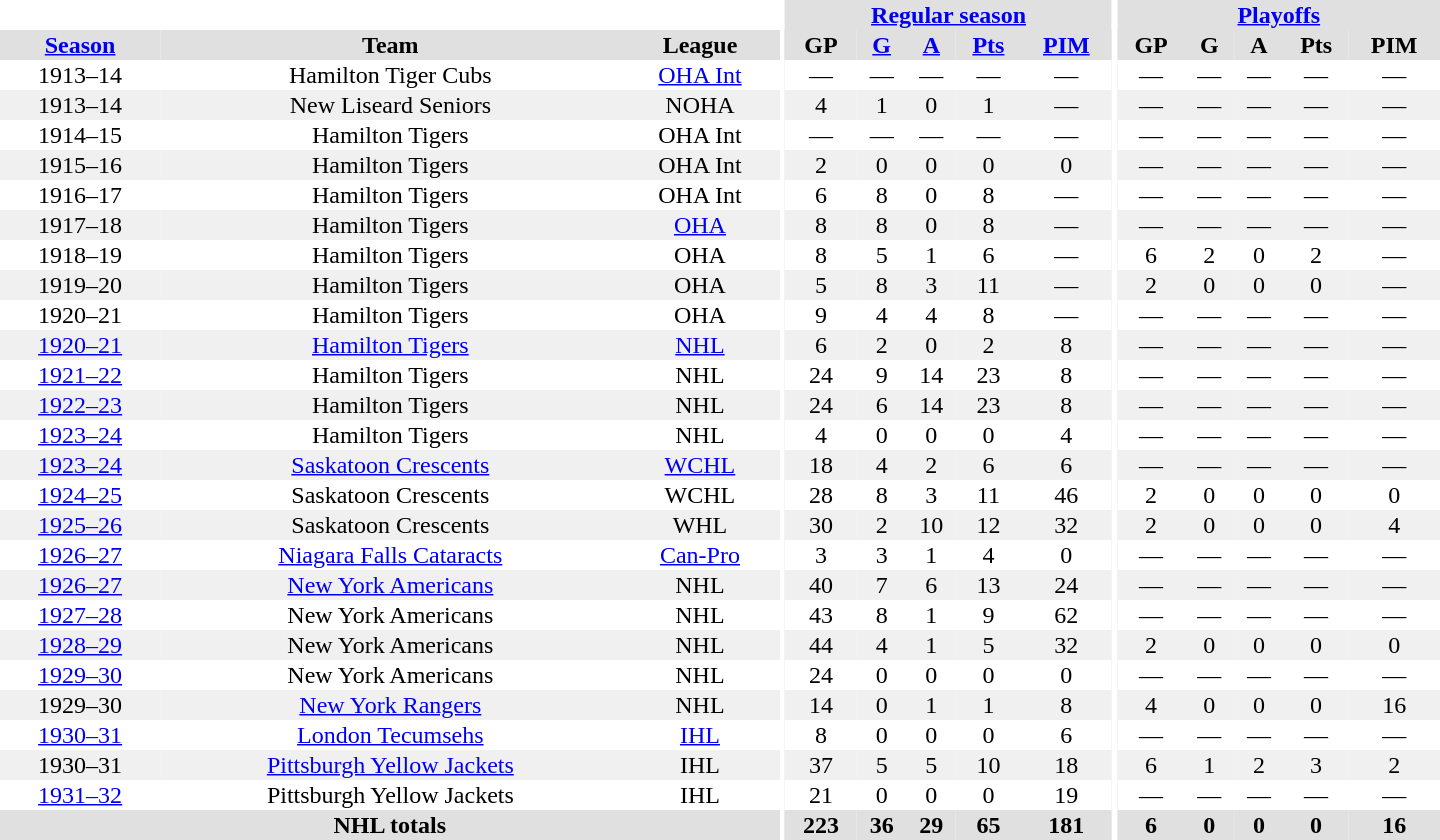<table border="0" cellpadding="1" cellspacing="0" style="text-align:center; width:60em">
<tr bgcolor="#e0e0e0">
<th colspan="3" bgcolor="#ffffff"></th>
<th rowspan="100" bgcolor="#ffffff"></th>
<th colspan="5"><a href='#'>Regular season</a></th>
<th rowspan="100" bgcolor="#ffffff"></th>
<th colspan="5"><a href='#'>Playoffs</a></th>
</tr>
<tr bgcolor="#e0e0e0">
<th><a href='#'>Season</a></th>
<th>Team</th>
<th>League</th>
<th>GP</th>
<th><a href='#'>G</a></th>
<th><a href='#'>A</a></th>
<th><a href='#'>Pts</a></th>
<th><a href='#'>PIM</a></th>
<th>GP</th>
<th>G</th>
<th>A</th>
<th>Pts</th>
<th>PIM</th>
</tr>
<tr>
<td>1913–14</td>
<td>Hamilton Tiger Cubs</td>
<td><a href='#'>OHA Int</a></td>
<td>—</td>
<td>—</td>
<td>—</td>
<td>—</td>
<td>—</td>
<td>—</td>
<td>—</td>
<td>—</td>
<td>—</td>
<td>—</td>
</tr>
<tr bgcolor="#f0f0f0">
<td>1913–14</td>
<td>New Liseard Seniors</td>
<td>NOHA</td>
<td>4</td>
<td>1</td>
<td>0</td>
<td>1</td>
<td>—</td>
<td>—</td>
<td>—</td>
<td>—</td>
<td>—</td>
<td>—</td>
</tr>
<tr>
<td>1914–15</td>
<td>Hamilton Tigers</td>
<td>OHA Int</td>
<td>—</td>
<td>—</td>
<td>—</td>
<td>—</td>
<td>—</td>
<td>—</td>
<td>—</td>
<td>—</td>
<td>—</td>
<td>—</td>
</tr>
<tr bgcolor="#f0f0f0">
<td>1915–16</td>
<td>Hamilton Tigers</td>
<td>OHA Int</td>
<td>2</td>
<td>0</td>
<td>0</td>
<td>0</td>
<td>0</td>
<td>—</td>
<td>—</td>
<td>—</td>
<td>—</td>
<td>—</td>
</tr>
<tr>
<td>1916–17</td>
<td>Hamilton Tigers</td>
<td>OHA Int</td>
<td>6</td>
<td>8</td>
<td>0</td>
<td>8</td>
<td>—</td>
<td>—</td>
<td>—</td>
<td>—</td>
<td>—</td>
<td>—</td>
</tr>
<tr bgcolor="#f0f0f0">
<td>1917–18</td>
<td>Hamilton Tigers</td>
<td><a href='#'>OHA</a></td>
<td>8</td>
<td>8</td>
<td>0</td>
<td>8</td>
<td>—</td>
<td>—</td>
<td>—</td>
<td>—</td>
<td>—</td>
<td>—</td>
</tr>
<tr>
<td>1918–19</td>
<td>Hamilton Tigers</td>
<td>OHA</td>
<td>8</td>
<td>5</td>
<td>1</td>
<td>6</td>
<td>—</td>
<td>6</td>
<td>2</td>
<td>0</td>
<td>2</td>
<td>—</td>
</tr>
<tr bgcolor="#f0f0f0">
<td>1919–20</td>
<td>Hamilton Tigers</td>
<td>OHA</td>
<td>5</td>
<td>8</td>
<td>3</td>
<td>11</td>
<td>—</td>
<td>2</td>
<td>0</td>
<td>0</td>
<td>0</td>
<td>—</td>
</tr>
<tr>
<td>1920–21</td>
<td>Hamilton Tigers</td>
<td>OHA</td>
<td>9</td>
<td>4</td>
<td>4</td>
<td>8</td>
<td>—</td>
<td>—</td>
<td>—</td>
<td>—</td>
<td>—</td>
<td>—</td>
</tr>
<tr bgcolor="#f0f0f0">
<td><a href='#'>1920–21</a></td>
<td><a href='#'>Hamilton Tigers</a></td>
<td><a href='#'>NHL</a></td>
<td>6</td>
<td>2</td>
<td>0</td>
<td>2</td>
<td>8</td>
<td>—</td>
<td>—</td>
<td>—</td>
<td>—</td>
<td>—</td>
</tr>
<tr>
<td><a href='#'>1921–22</a></td>
<td>Hamilton Tigers</td>
<td>NHL</td>
<td>24</td>
<td>9</td>
<td>14</td>
<td>23</td>
<td>8</td>
<td>—</td>
<td>—</td>
<td>—</td>
<td>—</td>
<td>—</td>
</tr>
<tr bgcolor="#f0f0f0">
<td><a href='#'>1922–23</a></td>
<td>Hamilton Tigers</td>
<td>NHL</td>
<td>24</td>
<td>6</td>
<td>14</td>
<td>23</td>
<td>8</td>
<td>—</td>
<td>—</td>
<td>—</td>
<td>—</td>
<td>—</td>
</tr>
<tr>
<td><a href='#'>1923–24</a></td>
<td>Hamilton Tigers</td>
<td>NHL</td>
<td>4</td>
<td>0</td>
<td>0</td>
<td>0</td>
<td>4</td>
<td>—</td>
<td>—</td>
<td>—</td>
<td>—</td>
<td>—</td>
</tr>
<tr bgcolor="#f0f0f0">
<td><a href='#'>1923–24</a></td>
<td><a href='#'>Saskatoon Crescents</a></td>
<td><a href='#'>WCHL</a></td>
<td>18</td>
<td>4</td>
<td>2</td>
<td>6</td>
<td>6</td>
<td>—</td>
<td>—</td>
<td>—</td>
<td>—</td>
<td>—</td>
</tr>
<tr>
<td><a href='#'>1924–25</a></td>
<td>Saskatoon Crescents</td>
<td>WCHL</td>
<td>28</td>
<td>8</td>
<td>3</td>
<td>11</td>
<td>46</td>
<td>2</td>
<td>0</td>
<td>0</td>
<td>0</td>
<td>0</td>
</tr>
<tr bgcolor="#f0f0f0">
<td><a href='#'>1925–26</a></td>
<td>Saskatoon Crescents</td>
<td>WHL</td>
<td>30</td>
<td>2</td>
<td>10</td>
<td>12</td>
<td>32</td>
<td>2</td>
<td>0</td>
<td>0</td>
<td>0</td>
<td>4</td>
</tr>
<tr>
<td><a href='#'>1926–27</a></td>
<td><a href='#'>Niagara Falls Cataracts</a></td>
<td><a href='#'>Can-Pro</a></td>
<td>3</td>
<td>3</td>
<td>1</td>
<td>4</td>
<td>0</td>
<td>—</td>
<td>—</td>
<td>—</td>
<td>—</td>
<td>—</td>
</tr>
<tr bgcolor="#f0f0f0">
<td><a href='#'>1926–27</a></td>
<td><a href='#'>New York Americans</a></td>
<td>NHL</td>
<td>40</td>
<td>7</td>
<td>6</td>
<td>13</td>
<td>24</td>
<td>—</td>
<td>—</td>
<td>—</td>
<td>—</td>
<td>—</td>
</tr>
<tr>
<td><a href='#'>1927–28</a></td>
<td>New York Americans</td>
<td>NHL</td>
<td>43</td>
<td>8</td>
<td>1</td>
<td>9</td>
<td>62</td>
<td>—</td>
<td>—</td>
<td>—</td>
<td>—</td>
<td>—</td>
</tr>
<tr bgcolor="#f0f0f0">
<td><a href='#'>1928–29</a></td>
<td>New York Americans</td>
<td>NHL</td>
<td>44</td>
<td>4</td>
<td>1</td>
<td>5</td>
<td>32</td>
<td>2</td>
<td>0</td>
<td>0</td>
<td>0</td>
<td>0</td>
</tr>
<tr>
<td><a href='#'>1929–30</a></td>
<td>New York Americans</td>
<td>NHL</td>
<td>24</td>
<td>0</td>
<td>0</td>
<td>0</td>
<td>0</td>
<td>—</td>
<td>—</td>
<td>—</td>
<td>—</td>
<td>—</td>
</tr>
<tr bgcolor="#f0f0f0">
<td>1929–30</td>
<td><a href='#'>New York Rangers</a></td>
<td>NHL</td>
<td>14</td>
<td>0</td>
<td>1</td>
<td>1</td>
<td>8</td>
<td>4</td>
<td>0</td>
<td>0</td>
<td>0</td>
<td>16</td>
</tr>
<tr>
<td><a href='#'>1930–31</a></td>
<td><a href='#'>London Tecumsehs</a></td>
<td><a href='#'>IHL</a></td>
<td>8</td>
<td>0</td>
<td>0</td>
<td>0</td>
<td>6</td>
<td>—</td>
<td>—</td>
<td>—</td>
<td>—</td>
<td>—</td>
</tr>
<tr bgcolor="#f0f0f0">
<td>1930–31</td>
<td><a href='#'>Pittsburgh Yellow Jackets</a></td>
<td>IHL</td>
<td>37</td>
<td>5</td>
<td>5</td>
<td>10</td>
<td>18</td>
<td>6</td>
<td>1</td>
<td>2</td>
<td>3</td>
<td>2</td>
</tr>
<tr>
<td><a href='#'>1931–32</a></td>
<td>Pittsburgh Yellow Jackets</td>
<td>IHL</td>
<td>21</td>
<td>0</td>
<td>0</td>
<td>0</td>
<td>19</td>
<td>—</td>
<td>—</td>
<td>—</td>
<td>—</td>
<td>—</td>
</tr>
<tr bgcolor="#e0e0e0">
<th colspan="3">NHL totals</th>
<th>223</th>
<th>36</th>
<th>29</th>
<th>65</th>
<th>181</th>
<th>6</th>
<th>0</th>
<th>0</th>
<th>0</th>
<th>16</th>
</tr>
</table>
